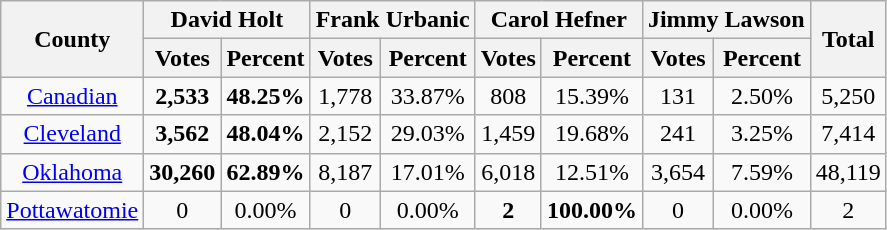<table class="wikitable sortable">
<tr>
<th rowspan="2">County</th>
<th colspan="2">David Holt</th>
<th colspan="2">Frank Urbanic</th>
<th colspan="2">Carol Hefner</th>
<th colspan="2">Jimmy Lawson</th>
<th rowspan="2">Total</th>
</tr>
<tr>
<th>Votes</th>
<th>Percent</th>
<th>Votes</th>
<th>Percent</th>
<th>Votes</th>
<th>Percent</th>
<th>Votes</th>
<th>Percent</th>
</tr>
<tr style="text-align:center;">
<td><a href='#'>Canadian</a></td>
<td><strong>2,533</strong></td>
<td><strong>48.25%</strong></td>
<td>1,778</td>
<td>33.87%</td>
<td>808</td>
<td>15.39%</td>
<td>131</td>
<td>2.50%</td>
<td>5,250</td>
</tr>
<tr style="text-align:center;">
<td><a href='#'>Cleveland</a></td>
<td><strong>3,562</strong></td>
<td><strong>48.04%</strong></td>
<td>2,152</td>
<td>29.03%</td>
<td>1,459</td>
<td>19.68%</td>
<td>241</td>
<td>3.25%</td>
<td>7,414</td>
</tr>
<tr style="text-align:center;">
<td><a href='#'>Oklahoma</a></td>
<td><strong>30,260</strong></td>
<td><strong>62.89%</strong></td>
<td>8,187</td>
<td>17.01%</td>
<td>6,018</td>
<td>12.51%</td>
<td>3,654</td>
<td>7.59%</td>
<td>48,119</td>
</tr>
<tr style="text-align:center;">
<td><a href='#'>Pottawatomie</a></td>
<td>0</td>
<td>0.00%</td>
<td>0</td>
<td>0.00%</td>
<td><strong>2</strong></td>
<td><strong>100.00%</strong></td>
<td>0</td>
<td>0.00%</td>
<td>2</td>
</tr>
</table>
